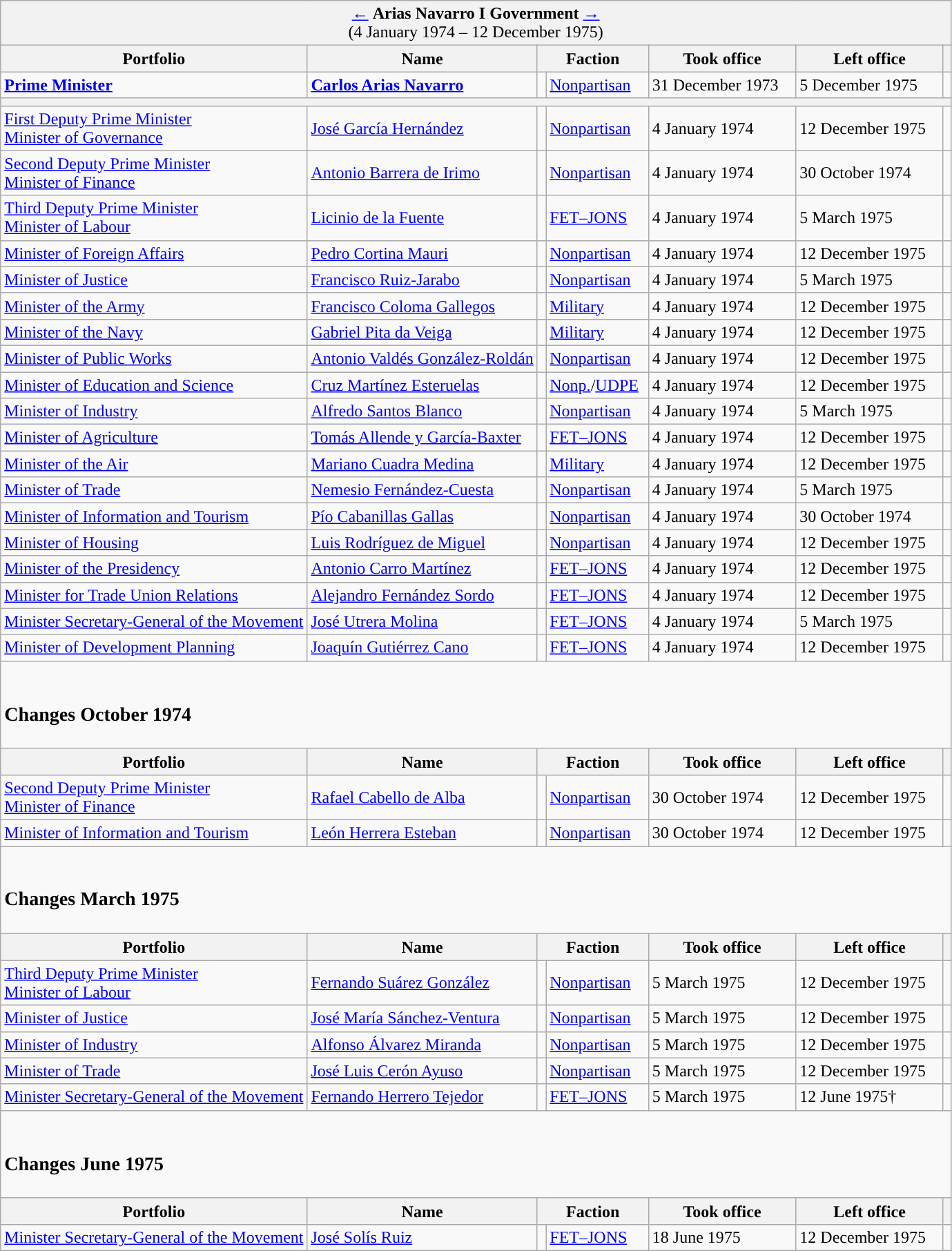<table class="wikitable">
<tr>
<td colspan="7" bgcolor="#F2F2F2" align="center"><a href='#'>←</a> <strong>Arias Navarro I Government</strong> <a href='#'>→</a><br>(4 January 1974 – 12 December 1975)</td>
</tr>
<tr>
<th>Portfolio</th>
<th>Name</th>
<th width="100px" colspan="2">Faction</th>
<th width="135px">Took office</th>
<th width="135px">Left office</th>
<th></th>
</tr>
<tr>
<td><strong><a href='#'>Prime Minister</a></strong></td>
<td><strong><a href='#'>Carlos Arias Navarro</a></strong></td>
<td width="1" style="background-color:"></td>
<td><a href='#'>Nonpartisan</a></td>
<td>31 December 1973</td>
<td>5 December 1975</td>
<td align="center"></td>
</tr>
<tr>
<th colspan="7"></th>
</tr>
<tr>
<td><a href='#'>First Deputy Prime Minister</a><br><a href='#'>Minister of Governance</a></td>
<td><a href='#'>José García Hernández</a></td>
<td style="background-color:"></td>
<td><a href='#'>Nonpartisan</a></td>
<td>4 January 1974</td>
<td>12 December 1975</td>
<td align="center"><br></td>
</tr>
<tr>
<td><a href='#'>Second Deputy Prime Minister</a><br><a href='#'>Minister of Finance</a></td>
<td><a href='#'>Antonio Barrera de Irimo</a></td>
<td style="background-color:"></td>
<td><a href='#'>Nonpartisan</a></td>
<td>4 January 1974</td>
<td>30 October 1974</td>
<td align="center"><br></td>
</tr>
<tr>
<td><a href='#'>Third Deputy Prime Minister</a><br><a href='#'>Minister of Labour</a></td>
<td><a href='#'>Licinio de la Fuente</a></td>
<td style="background-color:"></td>
<td><a href='#'>FET–JONS</a></td>
<td>4 January 1974</td>
<td>5 March 1975</td>
<td align="center"><br></td>
</tr>
<tr>
<td><a href='#'>Minister of Foreign Affairs</a></td>
<td><a href='#'>Pedro Cortina Mauri</a></td>
<td style="background-color:"></td>
<td><a href='#'>Nonpartisan</a></td>
<td>4 January 1974</td>
<td>12 December 1975</td>
<td align="center"></td>
</tr>
<tr>
<td><a href='#'>Minister of Justice</a></td>
<td><a href='#'>Francisco Ruiz-Jarabo</a></td>
<td style="background-color:"></td>
<td><a href='#'>Nonpartisan</a></td>
<td>4 January 1974</td>
<td>5 March 1975</td>
<td align="center"></td>
</tr>
<tr>
<td><a href='#'>Minister of the Army</a></td>
<td><a href='#'>Francisco Coloma Gallegos</a></td>
<td style="background-color:"></td>
<td><a href='#'>Military</a></td>
<td>4 January 1974</td>
<td>12 December 1975</td>
<td align="center"></td>
</tr>
<tr>
<td><a href='#'>Minister of the Navy</a></td>
<td><a href='#'>Gabriel Pita da Veiga</a></td>
<td style="background-color:"></td>
<td><a href='#'>Military</a></td>
<td>4 January 1974</td>
<td>12 December 1975</td>
<td align="center"></td>
</tr>
<tr>
<td><a href='#'>Minister of Public Works</a></td>
<td><a href='#'>Antonio Valdés González-Roldán</a></td>
<td style="background-color:"></td>
<td><a href='#'>Nonpartisan</a></td>
<td>4 January 1974</td>
<td>12 December 1975</td>
<td align="center"></td>
</tr>
<tr>
<td><a href='#'>Minister of Education and Science</a></td>
<td><a href='#'>Cruz Martínez Esteruelas</a></td>
<td style="background-color:"></td>
<td><a href='#'>Nonp.</a>/<a href='#'>UDPE</a></td>
<td>4 January 1974</td>
<td>12 December 1975</td>
<td align="center"></td>
</tr>
<tr>
<td><a href='#'>Minister of Industry</a></td>
<td><a href='#'>Alfredo Santos Blanco</a></td>
<td style="background-color:"></td>
<td><a href='#'>Nonpartisan</a></td>
<td>4 January 1974</td>
<td>5 March 1975</td>
<td align="center"></td>
</tr>
<tr>
<td><a href='#'>Minister of Agriculture</a></td>
<td><a href='#'>Tomás Allende y García-Baxter</a></td>
<td style="background-color:"></td>
<td><a href='#'>FET–JONS</a></td>
<td>4 January 1974</td>
<td>12 December 1975</td>
<td align="center"></td>
</tr>
<tr>
<td><a href='#'>Minister of the Air</a></td>
<td><a href='#'>Mariano Cuadra Medina</a></td>
<td style="background-color:"></td>
<td><a href='#'>Military</a></td>
<td>4 January 1974</td>
<td>12 December 1975</td>
<td align="center"></td>
</tr>
<tr>
<td><a href='#'>Minister of Trade</a></td>
<td><a href='#'>Nemesio Fernández-Cuesta</a></td>
<td style="background-color:"></td>
<td><a href='#'>Nonpartisan</a></td>
<td>4 January 1974</td>
<td>5 March 1975</td>
<td align="center"></td>
</tr>
<tr>
<td><a href='#'>Minister of Information and Tourism</a></td>
<td><a href='#'>Pío Cabanillas Gallas</a></td>
<td style="background-color:"></td>
<td><a href='#'>Nonpartisan</a></td>
<td>4 January 1974</td>
<td>30 October 1974</td>
<td align="center"></td>
</tr>
<tr>
<td><a href='#'>Minister of Housing</a></td>
<td><a href='#'>Luis Rodríguez de Miguel</a></td>
<td style="background-color:"></td>
<td><a href='#'>Nonpartisan</a></td>
<td>4 January 1974</td>
<td>12 December 1975</td>
<td align="center"></td>
</tr>
<tr>
<td><a href='#'>Minister of the Presidency</a></td>
<td><a href='#'>Antonio Carro Martínez</a></td>
<td style="background-color:"></td>
<td><a href='#'>FET–JONS</a></td>
<td>4 January 1974</td>
<td>12 December 1975</td>
<td align="center"></td>
</tr>
<tr>
<td><a href='#'>Minister for Trade Union Relations</a></td>
<td><a href='#'>Alejandro Fernández Sordo</a></td>
<td style="background-color:"></td>
<td><a href='#'>FET–JONS</a></td>
<td>4 January 1974</td>
<td>12 December 1975</td>
<td align="center"></td>
</tr>
<tr>
<td><a href='#'>Minister Secretary-General of the Movement</a></td>
<td><a href='#'>José Utrera Molina</a></td>
<td style="background-color:"></td>
<td><a href='#'>FET–JONS</a></td>
<td>4 January 1974</td>
<td>5 March 1975</td>
<td align="center"></td>
</tr>
<tr>
<td><a href='#'>Minister of Development Planning</a></td>
<td><a href='#'>Joaquín Gutiérrez Cano</a></td>
<td style="background-color:"></td>
<td><a href='#'>FET–JONS</a></td>
<td>4 January 1974</td>
<td>12 December 1975</td>
<td align="center"></td>
</tr>
<tr>
<td colspan="7"><br><h3>Changes October 1974</h3></td>
</tr>
<tr>
<th>Portfolio</th>
<th>Name</th>
<th colspan="2">Faction</th>
<th>Took office</th>
<th>Left office</th>
<th></th>
</tr>
<tr>
<td><a href='#'>Second Deputy Prime Minister</a><br><a href='#'>Minister of Finance</a></td>
<td><a href='#'>Rafael Cabello de Alba</a></td>
<td style="background-color:"></td>
<td><a href='#'>Nonpartisan</a></td>
<td>30 October 1974</td>
<td>12 December 1975</td>
<td align="center"><br></td>
</tr>
<tr>
<td><a href='#'>Minister of Information and Tourism</a></td>
<td><a href='#'>León Herrera Esteban</a></td>
<td style="background-color:"></td>
<td><a href='#'>Nonpartisan</a></td>
<td>30 October 1974</td>
<td>12 December 1975</td>
<td align="center"></td>
</tr>
<tr>
<td colspan="7"><br><h3>Changes March 1975</h3></td>
</tr>
<tr>
<th>Portfolio</th>
<th>Name</th>
<th colspan="2">Faction</th>
<th>Took office</th>
<th>Left office</th>
<th></th>
</tr>
<tr>
<td><a href='#'>Third Deputy Prime Minister</a><br><a href='#'>Minister of Labour</a></td>
<td><a href='#'>Fernando Suárez González</a></td>
<td style="background-color:"></td>
<td><a href='#'>Nonpartisan</a></td>
<td>5 March 1975</td>
<td>12 December 1975</td>
<td align="center"><br></td>
</tr>
<tr>
<td><a href='#'>Minister of Justice</a></td>
<td><a href='#'>José María Sánchez-Ventura</a></td>
<td style="background-color:"></td>
<td><a href='#'>Nonpartisan</a></td>
<td>5 March 1975</td>
<td>12 December 1975</td>
<td align="center"></td>
</tr>
<tr>
<td><a href='#'>Minister of Industry</a></td>
<td><a href='#'>Alfonso Álvarez Miranda</a></td>
<td style="background-color:"></td>
<td><a href='#'>Nonpartisan</a></td>
<td>5 March 1975</td>
<td>12 December 1975</td>
<td align="center"></td>
</tr>
<tr>
<td><a href='#'>Minister of Trade</a></td>
<td><a href='#'>José Luis Cerón Ayuso</a></td>
<td style="background-color:"></td>
<td><a href='#'>Nonpartisan</a></td>
<td>5 March 1975</td>
<td>12 December 1975</td>
<td align="center"></td>
</tr>
<tr>
<td><a href='#'>Minister Secretary-General of the Movement</a></td>
<td><a href='#'>Fernando Herrero Tejedor</a></td>
<td style="background-color:"></td>
<td><a href='#'>FET–JONS</a></td>
<td>5 March 1975</td>
<td>12 June 1975†</td>
<td align="center"></td>
</tr>
<tr>
<td colspan="7"><br><h3>Changes June 1975</h3></td>
</tr>
<tr>
<th>Portfolio</th>
<th>Name</th>
<th colspan="2">Faction</th>
<th>Took office</th>
<th>Left office</th>
<th></th>
</tr>
<tr>
<td><a href='#'>Minister Secretary-General of the Movement</a></td>
<td><a href='#'>José Solís Ruiz</a></td>
<td style="background-color:"></td>
<td><a href='#'>FET–JONS</a></td>
<td>18 June 1975</td>
<td>12 December 1975</td>
<td align="center"></td>
</tr>
</table>
